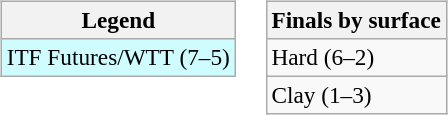<table>
<tr valign=top>
<td><br><table class="wikitable" style=font-size:97%>
<tr>
<th>Legend</th>
</tr>
<tr style="background:#cffcff;">
<td>ITF Futures/WTT (7–5)</td>
</tr>
</table>
</td>
<td><br><table class="wikitable" style=font-size:97%>
<tr>
<th>Finals by surface</th>
</tr>
<tr>
<td>Hard (6–2)</td>
</tr>
<tr>
<td>Clay (1–3)</td>
</tr>
</table>
</td>
</tr>
</table>
